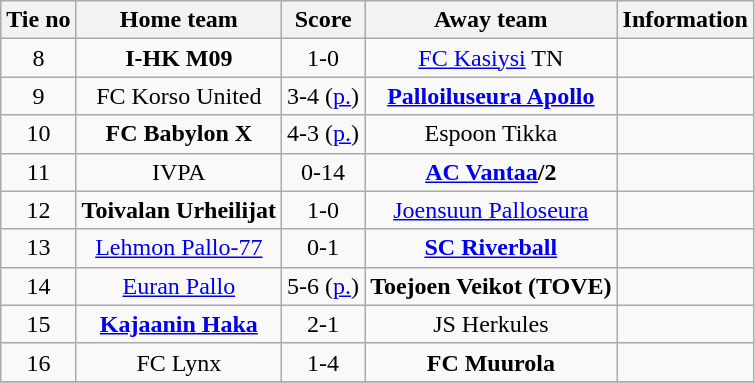<table class="wikitable" style="text-align:center">
<tr>
<th style= width="40px">Tie no</th>
<th style= width="150px">Home team</th>
<th style= width="60px">Score</th>
<th style= width="150px">Away team</th>
<th style= width="30px">Information</th>
</tr>
<tr>
<td>8</td>
<td><strong>I-HK M09</strong></td>
<td>1-0</td>
<td><a href='#'>FC Kasiysi</a> TN</td>
<td></td>
</tr>
<tr>
<td>9</td>
<td>FC Korso United</td>
<td>3-4 (<a href='#'>p.</a>)</td>
<td><strong><a href='#'>Palloiluseura Apollo</a></strong></td>
<td></td>
</tr>
<tr>
<td>10</td>
<td><strong>FC Babylon X</strong></td>
<td>4-3 (<a href='#'>p.</a>)</td>
<td>Espoon Tikka</td>
<td></td>
</tr>
<tr>
<td>11</td>
<td>IVPA</td>
<td>0-14</td>
<td><strong><a href='#'>AC Vantaa</a>/2</strong></td>
<td></td>
</tr>
<tr>
<td>12</td>
<td><strong>Toivalan Urheilijat</strong></td>
<td>1-0</td>
<td><a href='#'>Joensuun Palloseura</a></td>
<td></td>
</tr>
<tr>
<td>13</td>
<td><a href='#'>Lehmon Pallo-77</a></td>
<td>0-1</td>
<td><strong><a href='#'>SC Riverball</a></strong></td>
<td></td>
</tr>
<tr>
<td>14</td>
<td><a href='#'>Euran Pallo</a></td>
<td>5-6 (<a href='#'>p.</a>)</td>
<td><strong>Toejoen Veikot (TOVE)</strong></td>
<td></td>
</tr>
<tr>
<td>15</td>
<td><strong><a href='#'>Kajaanin Haka</a></strong></td>
<td>2-1</td>
<td>JS Herkules</td>
<td></td>
</tr>
<tr>
<td>16</td>
<td>FC Lynx</td>
<td>1-4</td>
<td><strong>FC Muurola</strong></td>
<td></td>
</tr>
<tr>
</tr>
</table>
